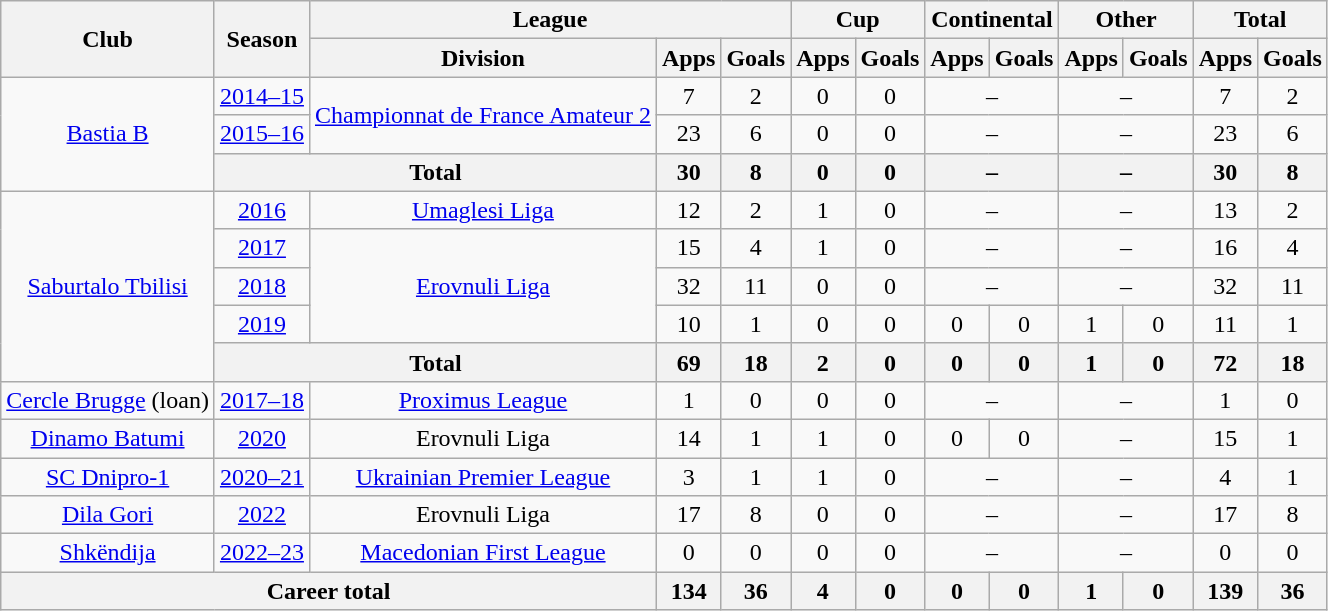<table class="wikitable" style="text-align:center">
<tr>
<th rowspan="2">Club</th>
<th rowspan="2">Season</th>
<th colspan="3">League</th>
<th colspan="2">Cup</th>
<th colspan="2">Continental</th>
<th colspan="2">Other</th>
<th colspan="2">Total</th>
</tr>
<tr>
<th>Division</th>
<th>Apps</th>
<th>Goals</th>
<th>Apps</th>
<th>Goals</th>
<th>Apps</th>
<th>Goals</th>
<th>Apps</th>
<th>Goals</th>
<th>Apps</th>
<th>Goals</th>
</tr>
<tr>
<td rowspan="3"><a href='#'>Bastia B</a></td>
<td><a href='#'>2014–15</a></td>
<td rowspan="2"><a href='#'>Championnat de France Amateur 2</a></td>
<td>7</td>
<td>2</td>
<td>0</td>
<td>0</td>
<td colspan="2">–</td>
<td colspan="2">–</td>
<td>7</td>
<td>2</td>
</tr>
<tr>
<td><a href='#'>2015–16</a></td>
<td>23</td>
<td>6</td>
<td>0</td>
<td>0</td>
<td colspan="2">–</td>
<td colspan="2">–</td>
<td>23</td>
<td>6</td>
</tr>
<tr>
<th colspan="2">Total</th>
<th>30</th>
<th>8</th>
<th>0</th>
<th>0</th>
<th colspan="2">–</th>
<th colspan="2">–</th>
<th>30</th>
<th>8</th>
</tr>
<tr>
<td rowspan="5"><a href='#'>Saburtalo Tbilisi</a></td>
<td><a href='#'>2016</a></td>
<td><a href='#'>Umaglesi Liga</a></td>
<td>12</td>
<td>2</td>
<td>1</td>
<td>0</td>
<td colspan="2">–</td>
<td colspan="2">–</td>
<td>13</td>
<td>2</td>
</tr>
<tr>
<td><a href='#'>2017</a></td>
<td rowspan="3"><a href='#'>Erovnuli Liga</a></td>
<td>15</td>
<td>4</td>
<td>1</td>
<td>0</td>
<td colspan="2">–</td>
<td colspan="2">–</td>
<td>16</td>
<td>4</td>
</tr>
<tr>
<td><a href='#'>2018</a></td>
<td>32</td>
<td>11</td>
<td>0</td>
<td>0</td>
<td colspan="2">–</td>
<td colspan="2">–</td>
<td>32</td>
<td>11</td>
</tr>
<tr>
<td><a href='#'>2019</a></td>
<td>10</td>
<td>1</td>
<td>0</td>
<td>0</td>
<td>0</td>
<td>0</td>
<td>1</td>
<td>0</td>
<td>11</td>
<td>1</td>
</tr>
<tr>
<th colspan="2">Total</th>
<th>69</th>
<th>18</th>
<th>2</th>
<th>0</th>
<th>0</th>
<th>0</th>
<th>1</th>
<th>0</th>
<th>72</th>
<th>18</th>
</tr>
<tr>
<td><a href='#'>Cercle Brugge</a> (loan)</td>
<td><a href='#'>2017–18</a></td>
<td><a href='#'>Proximus League</a></td>
<td>1</td>
<td>0</td>
<td>0</td>
<td>0</td>
<td colspan="2">–</td>
<td colspan="2">–</td>
<td>1</td>
<td>0</td>
</tr>
<tr>
<td><a href='#'>Dinamo Batumi</a></td>
<td><a href='#'>2020</a></td>
<td>Erovnuli Liga</td>
<td>14</td>
<td>1</td>
<td>1</td>
<td>0</td>
<td>0</td>
<td>0</td>
<td colspan="2">–</td>
<td>15</td>
<td>1</td>
</tr>
<tr>
<td><a href='#'>SC Dnipro-1</a></td>
<td><a href='#'>2020–21</a></td>
<td><a href='#'>Ukrainian Premier League</a></td>
<td>3</td>
<td>1</td>
<td>1</td>
<td>0</td>
<td colspan="2">–</td>
<td colspan="2">–</td>
<td>4</td>
<td>1</td>
</tr>
<tr>
<td><a href='#'>Dila Gori</a></td>
<td><a href='#'>2022</a></td>
<td>Erovnuli Liga</td>
<td>17</td>
<td>8</td>
<td>0</td>
<td>0</td>
<td colspan="2">–</td>
<td colspan="2">–</td>
<td>17</td>
<td>8</td>
</tr>
<tr>
<td><a href='#'>Shkëndija</a></td>
<td><a href='#'>2022–23</a></td>
<td><a href='#'>Macedonian First League</a></td>
<td>0</td>
<td>0</td>
<td>0</td>
<td>0</td>
<td colspan="2">–</td>
<td colspan="2">–</td>
<td>0</td>
<td>0</td>
</tr>
<tr>
<th colspan="3">Career total</th>
<th>134</th>
<th>36</th>
<th>4</th>
<th>0</th>
<th>0</th>
<th>0</th>
<th>1</th>
<th>0</th>
<th>139</th>
<th>36</th>
</tr>
</table>
